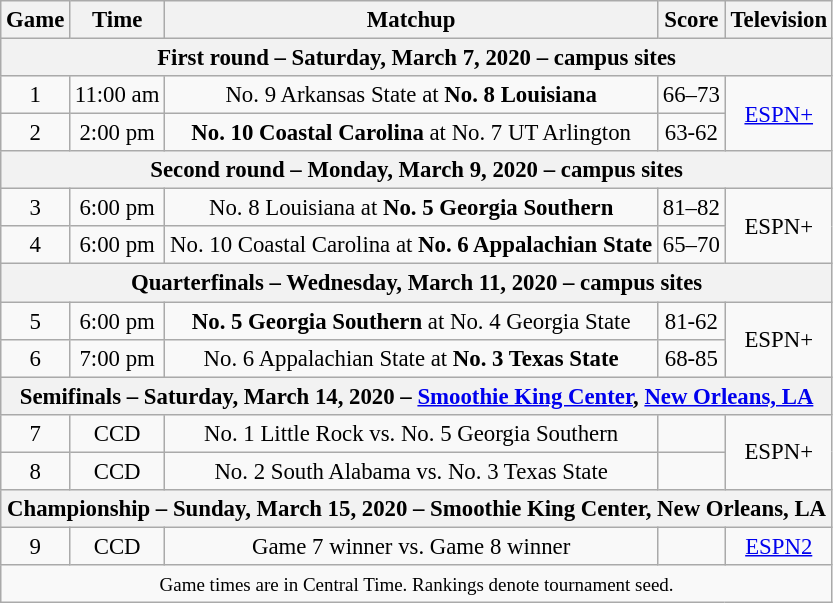<table class="wikitable" style="font-size: 95%;text-align:center">
<tr>
<th>Game</th>
<th>Time</th>
<th>Matchup</th>
<th>Score</th>
<th>Television</th>
</tr>
<tr>
<th colspan=6>First round – Saturday, March 7, 2020 – campus sites</th>
</tr>
<tr>
<td>1</td>
<td>11:00 am</td>
<td>No. 9 Arkansas State at <strong>No. 8 Louisiana</strong></td>
<td>66–73</td>
<td rowspan=2><a href='#'>ESPN+</a></td>
</tr>
<tr>
<td>2</td>
<td>2:00 pm</td>
<td><strong>No. 10 Coastal Carolina</strong> at No. 7 UT Arlington</td>
<td>63-62</td>
</tr>
<tr>
<th colspan=6>Second round – Monday, March 9, 2020 – campus sites</th>
</tr>
<tr>
<td>3</td>
<td>6:00 pm</td>
<td>No. 8 Louisiana at <strong>No. 5 Georgia Southern</strong></td>
<td>81–82</td>
<td rowspan=2>ESPN+</td>
</tr>
<tr>
<td>4</td>
<td>6:00 pm</td>
<td>No. 10 Coastal Carolina at <strong>No. 6 Appalachian State</strong></td>
<td>65–70</td>
</tr>
<tr>
<th colspan=6>Quarterfinals – Wednesday, March 11, 2020 – campus sites</th>
</tr>
<tr>
<td>5</td>
<td>6:00 pm</td>
<td><strong>No. 5 Georgia Southern</strong> at No. 4 Georgia State</td>
<td>81-62</td>
<td rowspan=2>ESPN+</td>
</tr>
<tr>
<td>6</td>
<td>7:00 pm</td>
<td>No. 6 Appalachian State at <strong>No. 3 Texas State</strong></td>
<td>68-85</td>
</tr>
<tr>
<th colspan=6>Semifinals – Saturday, March 14, 2020 – <a href='#'>Smoothie King Center</a>, <a href='#'>New Orleans, LA</a></th>
</tr>
<tr>
<td>7</td>
<td>CCD</td>
<td>No. 1 Little Rock vs. No. 5 Georgia Southern</td>
<td></td>
<td rowspan=2>ESPN+</td>
</tr>
<tr>
<td>8</td>
<td>CCD</td>
<td>No. 2 South Alabama vs. No. 3 Texas State</td>
<td></td>
</tr>
<tr>
<th colspan=6>Championship – Sunday, March 15, 2020 – Smoothie King Center, New Orleans, LA</th>
</tr>
<tr>
<td>9</td>
<td>CCD</td>
<td>Game 7 winner vs. Game 8 winner</td>
<td></td>
<td><a href='#'>ESPN2</a></td>
</tr>
<tr>
<td colspan=6><small>Game times are in Central Time. Rankings denote tournament seed.</small></td>
</tr>
</table>
